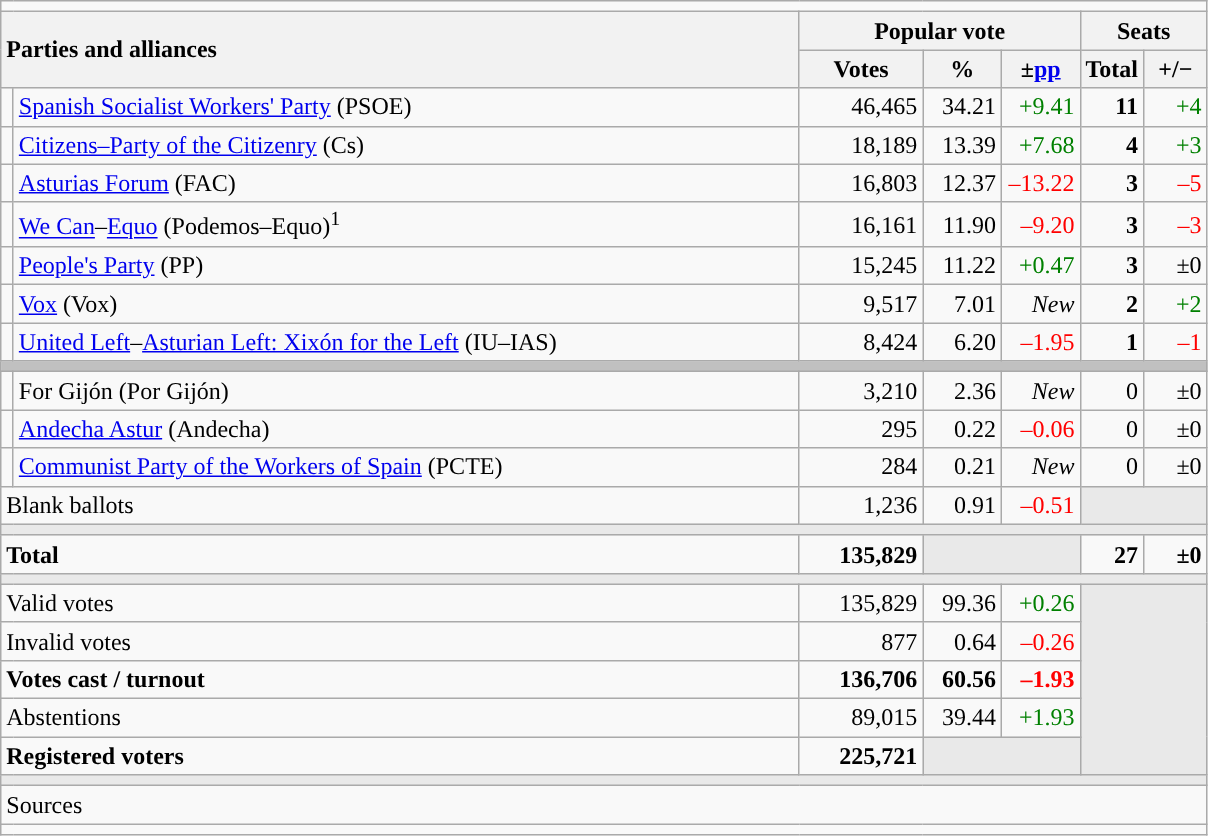<table class="wikitable" style="text-align:right;">
<tr>
<td colspan="7"></td>
</tr>
<tr>
<th style="text-align:left;" rowspan="2" colspan="2" width="525">Parties and alliances</th>
<th colspan="3">Popular vote</th>
<th colspan="2">Seats</th>
</tr>
<tr>
<th width="75">Votes</th>
<th width="45">%</th>
<th width="45">±<a href='#'>pp</a></th>
<th width="35">Total</th>
<th width="35">+/−</th>
</tr>
<tr>
<td width="1" style="color:inherit;background:"></td>
<td align="left"><a href='#'>Spanish Socialist Workers' Party</a> (PSOE)</td>
<td>46,465</td>
<td>34.21</td>
<td style="color:green;">+9.41</td>
<td><strong>11</strong></td>
<td style="color:green;">+4</td>
</tr>
<tr>
<td style="color:inherit;background:"></td>
<td align="left"><a href='#'>Citizens–Party of the Citizenry</a> (Cs)</td>
<td>18,189</td>
<td>13.39</td>
<td style="color:green;">+7.68</td>
<td><strong>4</strong></td>
<td style="color:green;">+3</td>
</tr>
<tr>
<td style="color:inherit;background:"></td>
<td align="left"><a href='#'>Asturias Forum</a> (FAC)</td>
<td>16,803</td>
<td>12.37</td>
<td style="color:red;">–13.22</td>
<td><strong>3</strong></td>
<td style="color:red;">–5</td>
</tr>
<tr>
<td style="color:inherit;background:"></td>
<td align="left"><a href='#'>We Can</a>–<a href='#'>Equo</a> (Podemos–Equo)<sup>1</sup></td>
<td>16,161</td>
<td>11.90</td>
<td style="color:red;">–9.20</td>
<td><strong>3</strong></td>
<td style="color:red;">–3</td>
</tr>
<tr>
<td style="color:inherit;background:"></td>
<td align="left"><a href='#'>People's Party</a> (PP)</td>
<td>15,245</td>
<td>11.22</td>
<td style="color:green;">+0.47</td>
<td><strong>3</strong></td>
<td>±0</td>
</tr>
<tr>
<td style="color:inherit;background:"></td>
<td align="left"><a href='#'>Vox</a> (Vox)</td>
<td>9,517</td>
<td>7.01</td>
<td><em>New</em></td>
<td><strong>2</strong></td>
<td style="color:green;">+2</td>
</tr>
<tr>
<td style="color:inherit;background:"></td>
<td align="left"><a href='#'>United Left</a>–<a href='#'>Asturian Left: Xixón for the Left</a> (IU–IAS)</td>
<td>8,424</td>
<td>6.20</td>
<td style="color:red;">–1.95</td>
<td><strong>1</strong></td>
<td style="color:red;">–1</td>
</tr>
<tr>
<td colspan="7" style="color:inherit;background:#C0C0C0"></td>
</tr>
<tr>
<td style="color:inherit;background:"></td>
<td align="left">For Gijón (Por Gijón)</td>
<td>3,210</td>
<td>2.36</td>
<td><em>New</em></td>
<td>0</td>
<td>±0</td>
</tr>
<tr>
<td style="color:inherit;background:"></td>
<td align="left"><a href='#'>Andecha Astur</a> (Andecha)</td>
<td>295</td>
<td>0.22</td>
<td style="color:red;">–0.06</td>
<td>0</td>
<td>±0</td>
</tr>
<tr>
<td style="color:inherit;background:"></td>
<td align="left"><a href='#'>Communist Party of the Workers of Spain</a> (PCTE)</td>
<td>284</td>
<td>0.21</td>
<td><em>New</em></td>
<td>0</td>
<td>±0</td>
</tr>
<tr>
<td align="left" colspan="2">Blank ballots</td>
<td>1,236</td>
<td>0.91</td>
<td style="color:red;">–0.51</td>
<td style="color:inherit;background:#E9E9E9" colspan="2"></td>
</tr>
<tr>
<td colspan="7" style="color:inherit;background:#E9E9E9"></td>
</tr>
<tr style="font-weight:bold;">
<td align="left" colspan="2">Total</td>
<td>135,829</td>
<td bgcolor="#E9E9E9" colspan="2"></td>
<td>27</td>
<td>±0</td>
</tr>
<tr>
<td colspan="7" style="color:inherit;background:#E9E9E9"></td>
</tr>
<tr>
<td align="left" colspan="2">Valid votes</td>
<td>135,829</td>
<td>99.36</td>
<td style="color:green;">+0.26</td>
<td bgcolor="#E9E9E9" colspan="2" rowspan="5"></td>
</tr>
<tr>
<td align="left" colspan="2">Invalid votes</td>
<td>877</td>
<td>0.64</td>
<td style="color:red;">–0.26</td>
</tr>
<tr style="font-weight:bold;">
<td align="left" colspan="2">Votes cast / turnout</td>
<td>136,706</td>
<td>60.56</td>
<td style="color:red;">–1.93</td>
</tr>
<tr>
<td align="left" colspan="2">Abstentions</td>
<td>89,015</td>
<td>39.44</td>
<td style="color:green;">+1.93</td>
</tr>
<tr style="font-weight:bold;">
<td align="left" colspan="2">Registered voters</td>
<td>225,721</td>
<td bgcolor="#E9E9E9" colspan="2"></td>
</tr>
<tr>
<td colspan="7" style="color:inherit;background:#E9E9E9"></td>
</tr>
<tr>
<td align="left" colspan="7">Sources</td>
</tr>
<tr>
<td colspan="7" style="text-align:left; max-width:790px;"></td>
</tr>
</table>
